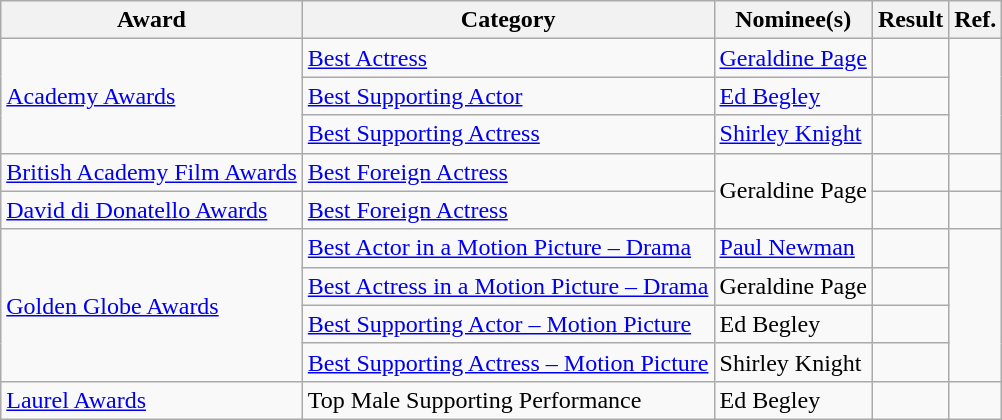<table class="wikitable plainrowheaders">
<tr>
<th>Award</th>
<th>Category</th>
<th>Nominee(s)</th>
<th>Result</th>
<th>Ref.</th>
</tr>
<tr>
<td rowspan="3"><a href='#'>Academy Awards</a></td>
<td><a href='#'>Best Actress</a></td>
<td><a href='#'>Geraldine Page</a></td>
<td></td>
<td align="center" rowspan="3"></td>
</tr>
<tr>
<td><a href='#'>Best Supporting Actor</a></td>
<td><a href='#'>Ed Begley</a></td>
<td></td>
</tr>
<tr>
<td><a href='#'>Best Supporting Actress</a></td>
<td><a href='#'>Shirley Knight</a></td>
<td></td>
</tr>
<tr>
<td><a href='#'>British Academy Film Awards</a></td>
<td><a href='#'>Best Foreign Actress</a></td>
<td rowspan="2">Geraldine Page</td>
<td></td>
<td align="center"></td>
</tr>
<tr>
<td><a href='#'>David di Donatello Awards</a></td>
<td><a href='#'>Best Foreign Actress</a></td>
<td></td>
<td align="center"></td>
</tr>
<tr>
<td rowspan="4"><a href='#'>Golden Globe Awards</a></td>
<td><a href='#'>Best Actor in a Motion Picture – Drama</a></td>
<td><a href='#'>Paul Newman</a></td>
<td></td>
<td align="center" rowspan="4"></td>
</tr>
<tr>
<td><a href='#'>Best Actress in a Motion Picture – Drama</a></td>
<td>Geraldine Page</td>
<td></td>
</tr>
<tr>
<td><a href='#'>Best Supporting Actor – Motion Picture</a></td>
<td>Ed Begley</td>
<td></td>
</tr>
<tr>
<td><a href='#'>Best Supporting Actress – Motion Picture</a></td>
<td>Shirley Knight</td>
<td></td>
</tr>
<tr>
<td><a href='#'>Laurel Awards</a></td>
<td>Top Male Supporting Performance</td>
<td>Ed Begley</td>
<td></td>
<td align="center"></td>
</tr>
</table>
